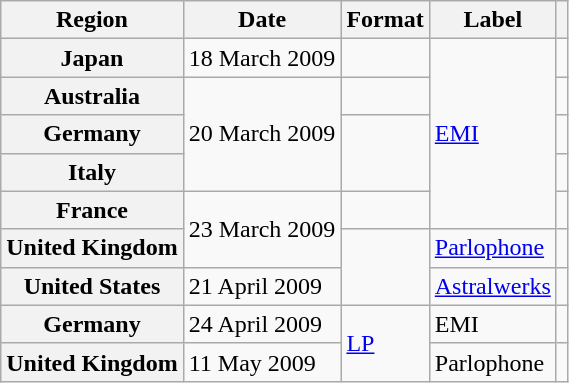<table class="wikitable plainrowheaders">
<tr>
<th scope="col">Region</th>
<th scope="col">Date</th>
<th scope="col">Format</th>
<th scope="col">Label</th>
<th scope="col"></th>
</tr>
<tr>
<th scope="row">Japan</th>
<td>18 March 2009</td>
<td></td>
<td rowspan="5"><a href='#'>EMI</a></td>
<td align="center"></td>
</tr>
<tr>
<th scope="row">Australia</th>
<td rowspan="3">20 March 2009</td>
<td></td>
<td align="center"></td>
</tr>
<tr>
<th scope="row">Germany</th>
<td rowspan="2"></td>
<td align="center"></td>
</tr>
<tr>
<th scope="row">Italy</th>
<td align="center"></td>
</tr>
<tr>
<th scope="row">France</th>
<td rowspan="2">23 March 2009</td>
<td></td>
<td align="center"></td>
</tr>
<tr>
<th scope="row">United Kingdom</th>
<td rowspan="2"></td>
<td><a href='#'>Parlophone</a></td>
<td align="center"></td>
</tr>
<tr>
<th scope="row">United States</th>
<td>21 April 2009</td>
<td><a href='#'>Astralwerks</a></td>
<td align="center"></td>
</tr>
<tr>
<th scope="row">Germany</th>
<td>24 April 2009</td>
<td rowspan="2"><a href='#'>LP</a></td>
<td>EMI</td>
<td align="center"></td>
</tr>
<tr>
<th scope="row">United Kingdom</th>
<td>11 May 2009</td>
<td>Parlophone</td>
<td align="center"></td>
</tr>
</table>
